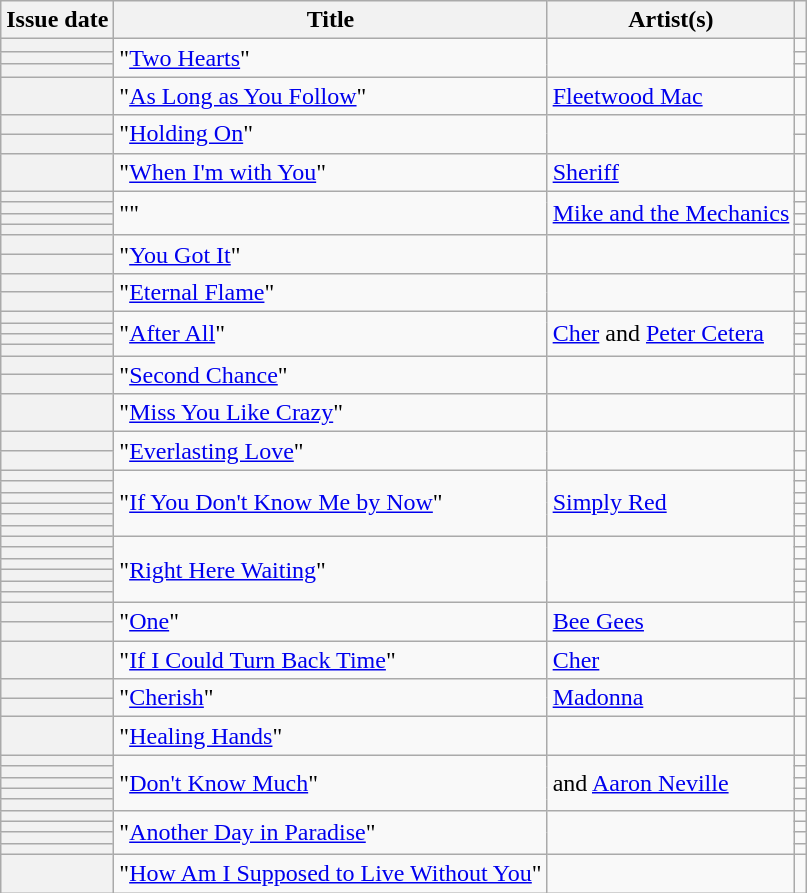<table class="wikitable sortable plainrowheaders">
<tr>
<th scope=col>Issue date</th>
<th scope=col>Title</th>
<th scope=col>Artist(s)</th>
<th scope=col class=unsortable></th>
</tr>
<tr>
<th scope=row></th>
<td rowspan="3">"<a href='#'>Two Hearts</a>"</td>
<td rowspan="3"></td>
<td align=center></td>
</tr>
<tr>
<th scope=row></th>
<td align=center></td>
</tr>
<tr>
<th scope=row></th>
<td align=center></td>
</tr>
<tr>
<th scope=row></th>
<td rowspan="1">"<a href='#'>As Long as You Follow</a>"</td>
<td rowspan="1"><a href='#'>Fleetwood Mac</a></td>
<td align=center></td>
</tr>
<tr>
<th scope=row></th>
<td rowspan="2">"<a href='#'>Holding On</a>"</td>
<td rowspan="2"></td>
<td align=center></td>
</tr>
<tr>
<th scope=row></th>
<td align=center></td>
</tr>
<tr>
<th scope=row></th>
<td rowspan="1">"<a href='#'>When I'm with You</a>"</td>
<td rowspan="1"><a href='#'>Sheriff</a></td>
<td align=center></td>
</tr>
<tr>
<th scope=row></th>
<td rowspan="4">""</td>
<td rowspan="4"><a href='#'>Mike and the Mechanics</a></td>
<td align=center></td>
</tr>
<tr>
<th scope=row></th>
<td align=center></td>
</tr>
<tr>
<th scope=row></th>
<td align=center></td>
</tr>
<tr>
<th scope=row></th>
<td align=center></td>
</tr>
<tr>
<th scope=row></th>
<td rowspan="2">"<a href='#'>You Got It</a>"</td>
<td rowspan="2"></td>
<td align=center></td>
</tr>
<tr>
<th scope=row></th>
<td align=center></td>
</tr>
<tr>
<th scope=row></th>
<td rowspan="2">"<a href='#'>Eternal Flame</a>"</td>
<td rowspan="2"></td>
<td align=center></td>
</tr>
<tr>
<th scope=row></th>
<td align=center></td>
</tr>
<tr>
<th scope=row></th>
<td rowspan="4">"<a href='#'>After All</a>"</td>
<td rowspan="4"><a href='#'>Cher</a> and <a href='#'>Peter Cetera</a></td>
<td align=center></td>
</tr>
<tr>
<th scope=row></th>
<td align=center></td>
</tr>
<tr>
<th scope=row></th>
<td align=center></td>
</tr>
<tr>
<th scope=row></th>
<td align=center></td>
</tr>
<tr>
<th scope=row></th>
<td rowspan="2">"<a href='#'>Second Chance</a>"</td>
<td rowspan="2"></td>
<td align=center></td>
</tr>
<tr>
<th scope=row></th>
<td align=center></td>
</tr>
<tr>
<th scope=row></th>
<td rowspan="1">"<a href='#'>Miss You Like Crazy</a>"</td>
<td rowspan="1"></td>
<td align=center></td>
</tr>
<tr>
<th scope=row></th>
<td rowspan="2">"<a href='#'>Everlasting Love</a>"</td>
<td rowspan="2"></td>
<td align=center></td>
</tr>
<tr>
<th scope=row></th>
<td align=center></td>
</tr>
<tr>
<th scope=row></th>
<td rowspan="6">"<a href='#'>If You Don't Know Me by Now</a>"</td>
<td rowspan="6"><a href='#'>Simply Red</a></td>
<td align=center></td>
</tr>
<tr>
<th scope=row></th>
<td align=center></td>
</tr>
<tr>
<th scope=row></th>
<td align=center></td>
</tr>
<tr>
<th scope=row></th>
<td align=center></td>
</tr>
<tr>
<th scope=row></th>
<td align=center></td>
</tr>
<tr>
<th scope=row></th>
<td align=center></td>
</tr>
<tr>
<th scope=row></th>
<td rowspan="6">"<a href='#'>Right Here Waiting</a>"</td>
<td rowspan="6"></td>
<td align=center></td>
</tr>
<tr>
<th scope=row></th>
<td align=center></td>
</tr>
<tr>
<th scope=row></th>
<td align=center></td>
</tr>
<tr>
<th scope=row></th>
<td align=center></td>
</tr>
<tr>
<th scope=row></th>
<td align=center></td>
</tr>
<tr>
<th scope=row></th>
<td align=center></td>
</tr>
<tr>
<th scope=row></th>
<td rowspan="2">"<a href='#'>One</a>"</td>
<td rowspan="2"><a href='#'>Bee Gees</a></td>
<td align=center></td>
</tr>
<tr>
<th scope=row></th>
<td align=center></td>
</tr>
<tr>
<th scope=row></th>
<td rowspan="1">"<a href='#'>If I Could Turn Back Time</a>"</td>
<td rowspan="1"><a href='#'>Cher</a></td>
<td align=center></td>
</tr>
<tr>
<th scope=row></th>
<td rowspan="2">"<a href='#'>Cherish</a>"</td>
<td rowspan="2"><a href='#'>Madonna</a></td>
<td align=center></td>
</tr>
<tr>
<th scope=row></th>
<td align=center></td>
</tr>
<tr>
<th scope=row></th>
<td rowspan="1">"<a href='#'>Healing Hands</a>"</td>
<td rowspan="1"></td>
<td align=center></td>
</tr>
<tr>
<th scope=row></th>
<td rowspan="5">"<a href='#'>Don't Know Much</a>"</td>
<td rowspan="5"> and <a href='#'>Aaron Neville</a></td>
<td align=center></td>
</tr>
<tr>
<th scope=row></th>
<td align=center></td>
</tr>
<tr>
<th scope=row></th>
<td align=center></td>
</tr>
<tr>
<th scope=row></th>
<td align=center></td>
</tr>
<tr>
<th scope=row></th>
<td align=center></td>
</tr>
<tr>
<th scope=row></th>
<td rowspan="4">"<a href='#'>Another Day in Paradise</a>"</td>
<td rowspan="4"></td>
<td align=center></td>
</tr>
<tr>
<th scope=row></th>
<td align=center></td>
</tr>
<tr>
<th scope=row></th>
<td align=center></td>
</tr>
<tr>
<th scope=row></th>
<td align=center></td>
</tr>
<tr>
<th scope=row></th>
<td>"<a href='#'>How Am I Supposed to Live Without You</a>"</td>
<td></td>
<td align=center></td>
</tr>
</table>
